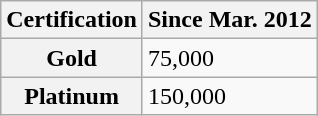<table class="wikitable plainrowheaders">
<tr>
<th scope="col">Certification</th>
<th scope="col">Since Mar. 2012</th>
</tr>
<tr>
<th scope=row">Gold</th>
<td>75,000</td>
</tr>
<tr>
<th scope=row">Platinum</th>
<td>150,000</td>
</tr>
</table>
